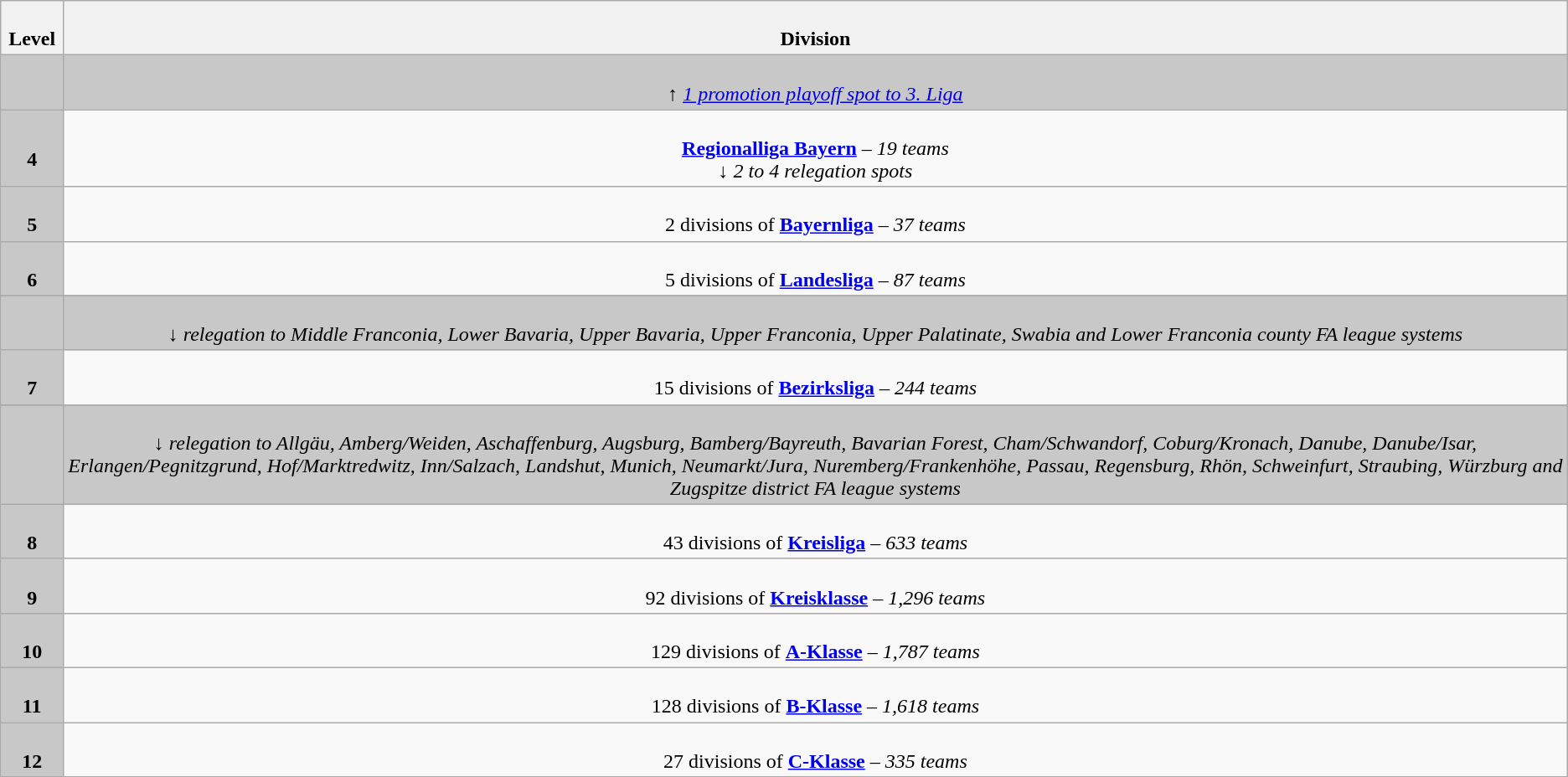<table class="wikitable" style="text-align:center">
<tr>
<th colspan="1" width="4%"><br>Level</th>
<th colspan="1"><br>Division</th>
</tr>
<tr style="background:#c8c8c8">
<td colspan="1"></td>
<td colspan="1"><br><em>↑ <a href='#'>1 promotion playoff spot to 3. Liga</a></em></td>
</tr>
<tr>
<td colspan="1" style="background:#c8c8c8"><br><strong>4</strong></td>
<td colspan="1"><br><strong><a href='#'>Regionalliga Bayern</a></strong> – <em>19 teams<br>↓ 2 to 4 relegation spots</em></td>
</tr>
<tr>
<td colspan="1" style="background:#c8c8c8"><br><strong>5</strong></td>
<td colspan="1"><br>2 divisions of <strong><a href='#'>Bayernliga</a></strong> – <em>37 teams</em></td>
</tr>
<tr>
<td colspan="1" style="background:#c8c8c8"><br><strong>6</strong></td>
<td colspan="1"><br>5 divisions of <strong><a href='#'>Landesliga</a></strong> – <em>87 teams</em></td>
</tr>
<tr>
</tr>
<tr style="background:#c8c8c8">
<td colspan="1"></td>
<td colspan="1"><br><em>↓ relegation to Middle Franconia, Lower Bavaria, Upper Bavaria, Upper Franconia, Upper Palatinate, Swabia and Lower Franconia county FA league systems</em></td>
</tr>
<tr>
<td colspan="1" style="background:#c8c8c8"><br><strong>7</strong></td>
<td colspan="1"><br>15 divisions of <strong><a href='#'>Bezirksliga</a></strong> – <em>244 teams</em></td>
</tr>
<tr>
</tr>
<tr style="background:#c8c8c8">
<td colspan="1"></td>
<td colspan="1"><br><em>↓ relegation to Allgäu, Amberg/Weiden, Aschaffenburg, Augsburg, Bamberg/Bayreuth, Bavarian Forest, Cham/Schwandorf, Coburg/Kronach, Danube, Danube/Isar, Erlangen/Pegnitzgrund, Hof/Marktredwitz, Inn/Salzach, Landshut, Munich, Neumarkt/Jura, Nuremberg/Frankenhöhe, Passau, Regensburg, Rhön, Schweinfurt, Straubing, Würzburg and Zugspitze district FA league systems</em></td>
</tr>
<tr>
<td colspan="1" style="background:#c8c8c8"><br><strong>8</strong></td>
<td colspan="1"><br>43 divisions of <strong><a href='#'>Kreisliga</a></strong> – <em>633 teams</em></td>
</tr>
<tr>
<td colspan="1" style="background:#c8c8c8"><br><strong>9</strong></td>
<td colspan="1"><br>92 divisions of <strong><a href='#'>Kreisklasse</a></strong> – <em>1,296 teams</em></td>
</tr>
<tr>
<td colspan="1" style="background:#c8c8c8"><br><strong>10</strong></td>
<td colspan="1"><br>129 divisions of <strong><a href='#'>A-Klasse</a></strong> – <em>1,787 teams</em></td>
</tr>
<tr>
<td colspan="1" style="background:#c8c8c8"><br><strong>11</strong></td>
<td colspan="1"><br>128 divisions of <strong><a href='#'>B-Klasse</a></strong> – <em>1,618 teams</em></td>
</tr>
<tr>
<td colspan="1" style="background:#c8c8c8"><br><strong>12</strong></td>
<td colspan="1"><br>27 divisions of <strong><a href='#'>C-Klasse</a></strong> – <em>335 teams</em></td>
</tr>
<tr>
</tr>
</table>
